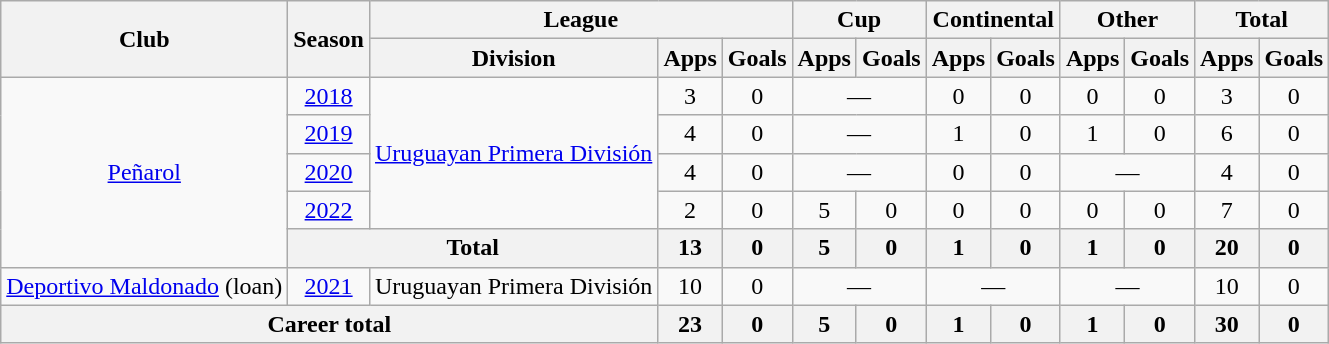<table class="wikitable" Style="text-align: center">
<tr>
<th rowspan="2">Club</th>
<th rowspan="2">Season</th>
<th colspan="3">League</th>
<th colspan="2">Cup</th>
<th colspan="2">Continental</th>
<th colspan="2">Other</th>
<th colspan="2">Total</th>
</tr>
<tr>
<th>Division</th>
<th>Apps</th>
<th>Goals</th>
<th>Apps</th>
<th>Goals</th>
<th>Apps</th>
<th>Goals</th>
<th>Apps</th>
<th>Goals</th>
<th>Apps</th>
<th>Goals</th>
</tr>
<tr>
<td rowspan="5"><a href='#'>Peñarol</a></td>
<td><a href='#'>2018</a></td>
<td rowspan="4"><a href='#'>Uruguayan Primera División</a></td>
<td>3</td>
<td>0</td>
<td colspan="2">—</td>
<td>0</td>
<td>0</td>
<td>0</td>
<td>0</td>
<td>3</td>
<td>0</td>
</tr>
<tr>
<td><a href='#'>2019</a></td>
<td>4</td>
<td>0</td>
<td colspan="2">—</td>
<td>1</td>
<td>0</td>
<td>1</td>
<td>0</td>
<td>6</td>
<td>0</td>
</tr>
<tr>
<td><a href='#'>2020</a></td>
<td>4</td>
<td>0</td>
<td colspan="2">—</td>
<td>0</td>
<td>0</td>
<td colspan="2">—</td>
<td>4</td>
<td>0</td>
</tr>
<tr>
<td><a href='#'>2022</a></td>
<td>2</td>
<td>0</td>
<td>5</td>
<td>0</td>
<td>0</td>
<td>0</td>
<td>0</td>
<td>0</td>
<td>7</td>
<td>0</td>
</tr>
<tr>
<th colspan="2">Total</th>
<th>13</th>
<th>0</th>
<th>5</th>
<th>0</th>
<th>1</th>
<th>0</th>
<th>1</th>
<th>0</th>
<th>20</th>
<th>0</th>
</tr>
<tr>
<td><a href='#'>Deportivo Maldonado</a> (loan)</td>
<td><a href='#'>2021</a></td>
<td>Uruguayan Primera División</td>
<td>10</td>
<td>0</td>
<td colspan="2">—</td>
<td colspan="2">—</td>
<td colspan="2">—</td>
<td>10</td>
<td>0</td>
</tr>
<tr>
<th colspan="3">Career total</th>
<th>23</th>
<th>0</th>
<th>5</th>
<th>0</th>
<th>1</th>
<th>0</th>
<th>1</th>
<th>0</th>
<th>30</th>
<th>0</th>
</tr>
</table>
